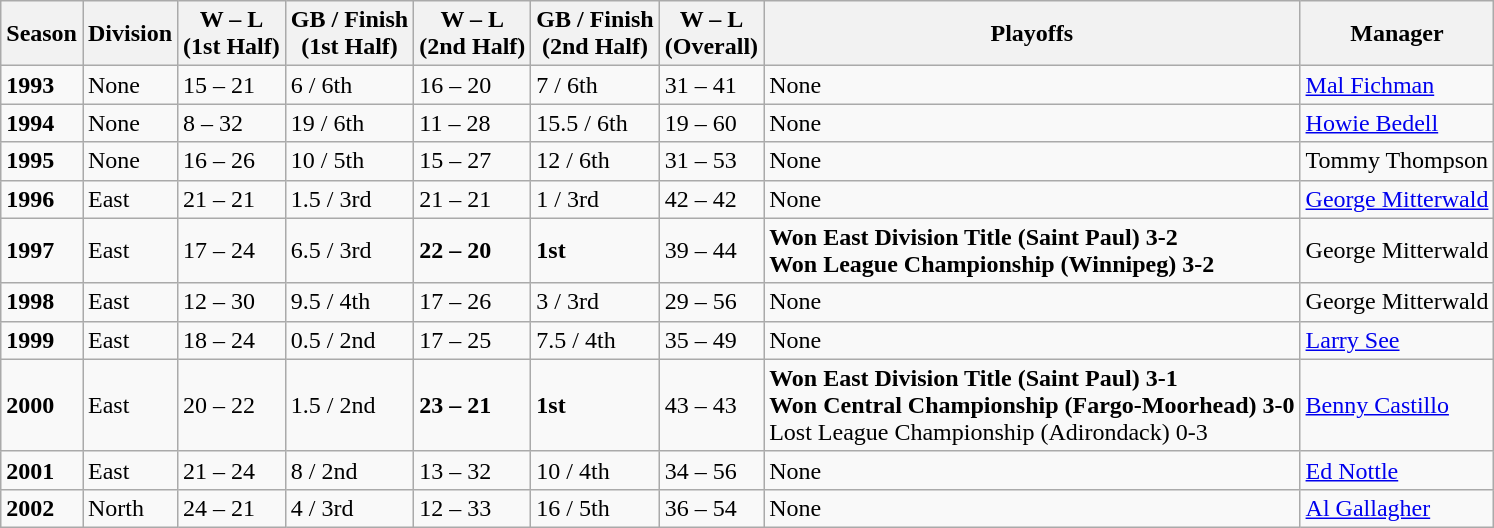<table class="wikitable">
<tr>
<th>Season</th>
<th>Division</th>
<th>W – L <br> (1st Half)</th>
<th>GB / Finish<br>(1st Half)</th>
<th>W – L <br> (2nd Half)</th>
<th>GB / Finish<br>(2nd Half)</th>
<th>W – L<br>(Overall)</th>
<th>Playoffs</th>
<th>Manager</th>
</tr>
<tr>
<td><div><strong>1993</strong></div></td>
<td><div>None</div></td>
<td><div>15 – 21</div></td>
<td><div>6 / 6th</div></td>
<td><div>16 – 20</div></td>
<td><div>7 / 6th</div></td>
<td><div>31 – 41</div></td>
<td><div>None</div></td>
<td><div><a href='#'>Mal Fichman</a></div></td>
</tr>
<tr>
<td><div><strong>1994</strong></div></td>
<td><div>None</div></td>
<td><div>8 – 32</div></td>
<td><div>19 / 6th</div></td>
<td><div>11 – 28</div></td>
<td><div>15.5 / 6th</div></td>
<td><div>19 – 60</div></td>
<td><div>None</div></td>
<td><div><a href='#'>Howie Bedell</a></div></td>
</tr>
<tr>
<td><div><strong>1995</strong></div></td>
<td><div>None</div></td>
<td><div>16 – 26</div></td>
<td><div>10 / 5th</div></td>
<td><div>15 – 27</div></td>
<td><div>12 / 6th</div></td>
<td><div>31 – 53</div></td>
<td><div>None</div></td>
<td><div>Tommy Thompson</div></td>
</tr>
<tr>
<td><div><strong>1996</strong></div></td>
<td><div>East</div></td>
<td><div>21 – 21</div></td>
<td><div>1.5 / 3rd</div></td>
<td><div>21 – 21</div></td>
<td><div>1 / 3rd</div></td>
<td><div>42 – 42</div></td>
<td><div>None</div></td>
<td><div><a href='#'>George Mitterwald</a></div></td>
</tr>
<tr>
<td><div><strong>1997</strong></div></td>
<td><div>East</div></td>
<td><div>17 – 24</div></td>
<td><div>6.5 / 3rd</div></td>
<td><div><strong>22 – 20</strong></div></td>
<td><div><strong>1st</strong></div></td>
<td><div>39 – 44</div></td>
<td><div><strong> Won East Division Title (Saint Paul) 3-2<br>Won League Championship (Winnipeg) 3-2</strong></div></td>
<td><div>George Mitterwald</div></td>
</tr>
<tr>
<td><div><strong>1998</strong></div></td>
<td><div>East</div></td>
<td><div>12 – 30</div></td>
<td><div>9.5 / 4th</div></td>
<td><div>17 – 26</div></td>
<td><div>3 / 3rd</div></td>
<td><div>29 – 56</div></td>
<td><div>None</div></td>
<td><div>George Mitterwald</div></td>
</tr>
<tr>
<td><div><strong>1999</strong></div></td>
<td><div>East</div></td>
<td><div>18 – 24</div></td>
<td><div>0.5 / 2nd</div></td>
<td><div>17 – 25</div></td>
<td><div>7.5 / 4th</div></td>
<td><div>35 – 49</div></td>
<td><div>None</div></td>
<td><div><a href='#'>Larry See</a></div></td>
</tr>
<tr>
<td><div><strong>2000</strong></div></td>
<td><div>East</div></td>
<td><div>20 – 22</div></td>
<td><div>1.5 / 2nd</div></td>
<td><div><strong>23 – 21</strong></div></td>
<td><div><strong>1st</strong></div></td>
<td><div>43 – 43</div></td>
<td><div><strong>Won East Division Title (Saint Paul) 3-1<br>Won Central Championship (Fargo-Moorhead) 3-0</strong><br>Lost League Championship (Adirondack) 0-3</div></td>
<td><div><a href='#'>Benny Castillo</a></div></td>
</tr>
<tr>
<td><div><strong>2001</strong></div></td>
<td><div>East</div></td>
<td><div>21 – 24</div></td>
<td><div>8 / 2nd</div></td>
<td><div>13 – 32</div></td>
<td><div>10 / 4th</div></td>
<td><div>34 – 56</div></td>
<td><div>None</div></td>
<td><div><a href='#'>Ed Nottle</a></div></td>
</tr>
<tr>
<td><div><strong>2002</strong></div></td>
<td><div>North</div></td>
<td><div>24 – 21</div></td>
<td><div>4 / 3rd</div></td>
<td><div>12 – 33</div></td>
<td><div>16 / 5th</div></td>
<td><div>36 – 54</div></td>
<td><div>None</div></td>
<td><div><a href='#'>Al Gallagher</a></div></td>
</tr>
</table>
